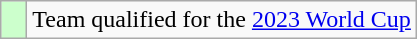<table class="wikitable" style="text-align: left;">
<tr>
<td width=10px bgcolor=#ccffcc></td>
<td>Team qualified for the <a href='#'>2023 World Cup</a></td>
</tr>
</table>
